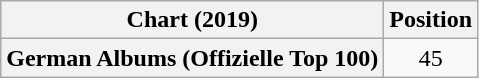<table class="wikitable plainrowheaders" style="text-align:center">
<tr>
<th scope="col">Chart (2019)</th>
<th scope="col">Position</th>
</tr>
<tr>
<th scope="row">German Albums (Offizielle Top 100)</th>
<td>45</td>
</tr>
</table>
